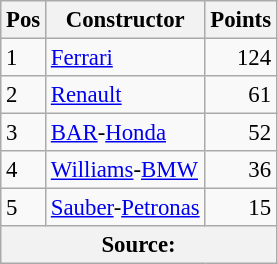<table class="wikitable" style="font-size: 95%;">
<tr>
<th>Pos</th>
<th>Constructor</th>
<th>Points</th>
</tr>
<tr>
<td>1</td>
<td> <a href='#'>Ferrari</a></td>
<td align="right">124</td>
</tr>
<tr>
<td>2</td>
<td> <a href='#'>Renault</a></td>
<td align="right">61</td>
</tr>
<tr>
<td>3</td>
<td> <a href='#'>BAR</a>-<a href='#'>Honda</a></td>
<td align="right">52</td>
</tr>
<tr>
<td>4</td>
<td> <a href='#'>Williams</a>-<a href='#'>BMW</a></td>
<td align="right">36</td>
</tr>
<tr>
<td>5</td>
<td> <a href='#'>Sauber</a>-<a href='#'>Petronas</a></td>
<td align="right">15</td>
</tr>
<tr>
<th colspan=4>Source: </th>
</tr>
</table>
